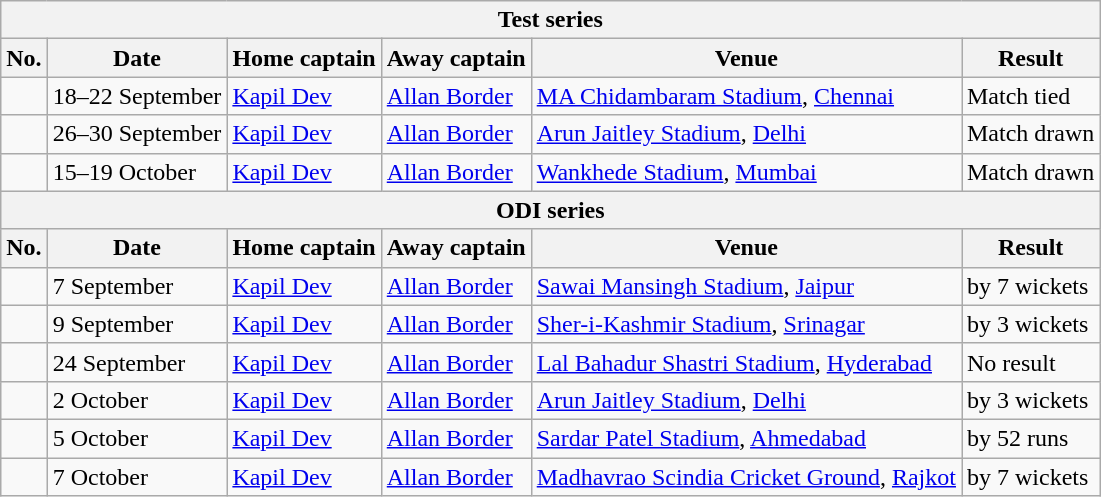<table class="wikitable">
<tr>
<th colspan="9">Test series</th>
</tr>
<tr>
<th>No.</th>
<th>Date</th>
<th>Home captain</th>
<th>Away captain</th>
<th>Venue</th>
<th>Result</th>
</tr>
<tr>
<td></td>
<td>18–22 September</td>
<td><a href='#'>Kapil Dev</a></td>
<td><a href='#'>Allan Border</a></td>
<td><a href='#'>MA Chidambaram Stadium</a>, <a href='#'>Chennai</a></td>
<td>Match tied</td>
</tr>
<tr>
<td></td>
<td>26–30 September</td>
<td><a href='#'>Kapil Dev</a></td>
<td><a href='#'>Allan Border</a></td>
<td><a href='#'>Arun Jaitley Stadium</a>, <a href='#'>Delhi</a></td>
<td>Match drawn</td>
</tr>
<tr>
<td></td>
<td>15–19 October</td>
<td><a href='#'>Kapil Dev</a></td>
<td><a href='#'>Allan Border</a></td>
<td><a href='#'>Wankhede Stadium</a>, <a href='#'>Mumbai</a></td>
<td>Match drawn</td>
</tr>
<tr>
<th colspan="9">ODI series</th>
</tr>
<tr>
<th>No.</th>
<th>Date</th>
<th>Home captain</th>
<th>Away captain</th>
<th>Venue</th>
<th>Result</th>
</tr>
<tr>
<td></td>
<td>7 September</td>
<td><a href='#'>Kapil Dev</a></td>
<td><a href='#'>Allan Border</a></td>
<td><a href='#'>Sawai Mansingh Stadium</a>, <a href='#'>Jaipur</a></td>
<td> by 7 wickets</td>
</tr>
<tr>
<td></td>
<td>9 September</td>
<td><a href='#'>Kapil Dev</a></td>
<td><a href='#'>Allan Border</a></td>
<td><a href='#'>Sher-i-Kashmir Stadium</a>, <a href='#'>Srinagar</a></td>
<td> by 3 wickets</td>
</tr>
<tr>
<td></td>
<td>24 September</td>
<td><a href='#'>Kapil Dev</a></td>
<td><a href='#'>Allan Border</a></td>
<td><a href='#'>Lal Bahadur Shastri Stadium</a>, <a href='#'>Hyderabad</a></td>
<td>No result</td>
</tr>
<tr>
<td></td>
<td>2 October</td>
<td><a href='#'>Kapil Dev</a></td>
<td><a href='#'>Allan Border</a></td>
<td><a href='#'>Arun Jaitley Stadium</a>, <a href='#'>Delhi</a></td>
<td> by 3 wickets</td>
</tr>
<tr>
<td></td>
<td>5 October</td>
<td><a href='#'>Kapil Dev</a></td>
<td><a href='#'>Allan Border</a></td>
<td><a href='#'>Sardar Patel Stadium</a>, <a href='#'>Ahmedabad</a></td>
<td> by 52 runs</td>
</tr>
<tr>
<td></td>
<td>7 October</td>
<td><a href='#'>Kapil Dev</a></td>
<td><a href='#'>Allan Border</a></td>
<td><a href='#'>Madhavrao Scindia Cricket Ground</a>, <a href='#'>Rajkot</a></td>
<td> by 7 wickets</td>
</tr>
</table>
